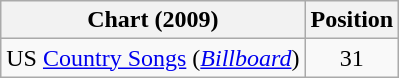<table class="wikitable sortable">
<tr>
<th scope="col">Chart (2009)</th>
<th scope="col">Position</th>
</tr>
<tr>
<td>US <a href='#'>Country Songs</a> (<em><a href='#'>Billboard</a></em>)</td>
<td align="center">31</td>
</tr>
</table>
